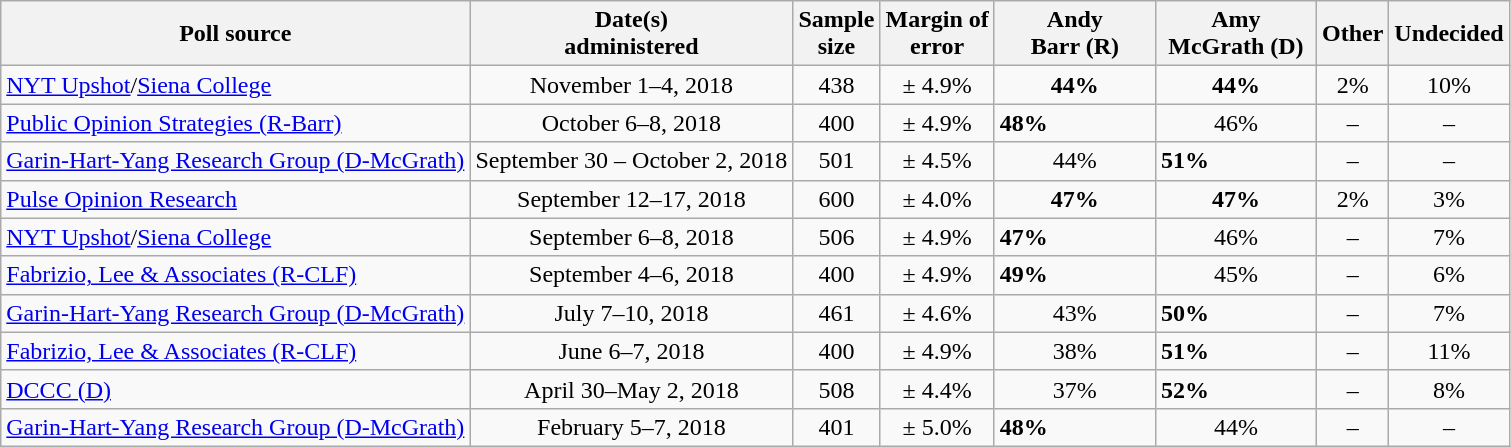<table class="wikitable">
<tr>
<th>Poll source</th>
<th>Date(s)<br>administered</th>
<th>Sample<br>size</th>
<th>Margin of<br>error</th>
<th style="width:100px;">Andy<br>Barr (R)</th>
<th style="width:100px;">Amy<br>McGrath (D)</th>
<th>Other</th>
<th>Undecided</th>
</tr>
<tr>
<td><a href='#'>NYT Upshot</a>/<a href='#'>Siena College</a></td>
<td align=center>November 1–4, 2018</td>
<td align=center>438</td>
<td align=center>± 4.9%</td>
<td align=center><strong>44%</strong></td>
<td align=center><strong>44%</strong></td>
<td align=center>2%</td>
<td align=center>10%</td>
</tr>
<tr>
<td><a href='#'>Public Opinion Strategies (R-Barr)</a></td>
<td align=center>October 6–8, 2018</td>
<td align=center>400</td>
<td align=center>± 4.9%</td>
<td><strong>48%</strong></td>
<td align=center>46%</td>
<td align=center>–</td>
<td align=center>–</td>
</tr>
<tr>
<td><a href='#'>Garin-Hart-Yang Research Group (D-McGrath)</a></td>
<td align=center>September 30 – October 2, 2018</td>
<td align=center>501</td>
<td align=center>± 4.5%</td>
<td align=center>44%</td>
<td><strong>51%</strong></td>
<td align=center>–</td>
<td align=center>–</td>
</tr>
<tr>
<td><a href='#'>Pulse Opinion Research</a></td>
<td align=center>September 12–17, 2018</td>
<td align=center>600</td>
<td align=center>± 4.0%</td>
<td align=center><strong>47%</strong></td>
<td align=center><strong>47%</strong></td>
<td align=center>2%</td>
<td align=center>3%</td>
</tr>
<tr>
<td><a href='#'>NYT Upshot</a>/<a href='#'>Siena College</a></td>
<td align=center>September 6–8, 2018</td>
<td align=center>506</td>
<td align=center>± 4.9%</td>
<td><strong>47%</strong></td>
<td align=center>46%</td>
<td align=center>–</td>
<td align=center>7%</td>
</tr>
<tr>
<td><a href='#'>Fabrizio, Lee & Associates (R-CLF)</a></td>
<td align=center>September 4–6, 2018</td>
<td align=center>400</td>
<td align=center>± 4.9%</td>
<td><strong>49%</strong></td>
<td align=center>45%</td>
<td align=center>–</td>
<td align=center>6%</td>
</tr>
<tr>
<td><a href='#'>Garin-Hart-Yang Research Group (D-McGrath)</a></td>
<td align=center>July 7–10, 2018</td>
<td align=center>461</td>
<td align=center>± 4.6%</td>
<td align=center>43%</td>
<td><strong>50%</strong></td>
<td align=center>–</td>
<td align=center>7%</td>
</tr>
<tr>
<td><a href='#'>Fabrizio, Lee & Associates (R-CLF)</a></td>
<td align=center>June 6–7, 2018</td>
<td align=center>400</td>
<td align=center>± 4.9%</td>
<td align=center>38%</td>
<td><strong>51%</strong></td>
<td align=center>–</td>
<td align=center>11%</td>
</tr>
<tr>
<td><a href='#'>DCCC (D)</a></td>
<td align=center>April 30–May 2, 2018</td>
<td align=center>508</td>
<td align=center>± 4.4%</td>
<td align=center>37%</td>
<td><strong>52%</strong></td>
<td align=center>–</td>
<td align=center>8%</td>
</tr>
<tr>
<td><a href='#'>Garin-Hart-Yang Research Group (D-McGrath)</a></td>
<td align=center>February 5–7, 2018</td>
<td align=center>401</td>
<td align=center>± 5.0%</td>
<td><strong>48%</strong></td>
<td align=center>44%</td>
<td align=center>–</td>
<td align=center>–</td>
</tr>
</table>
